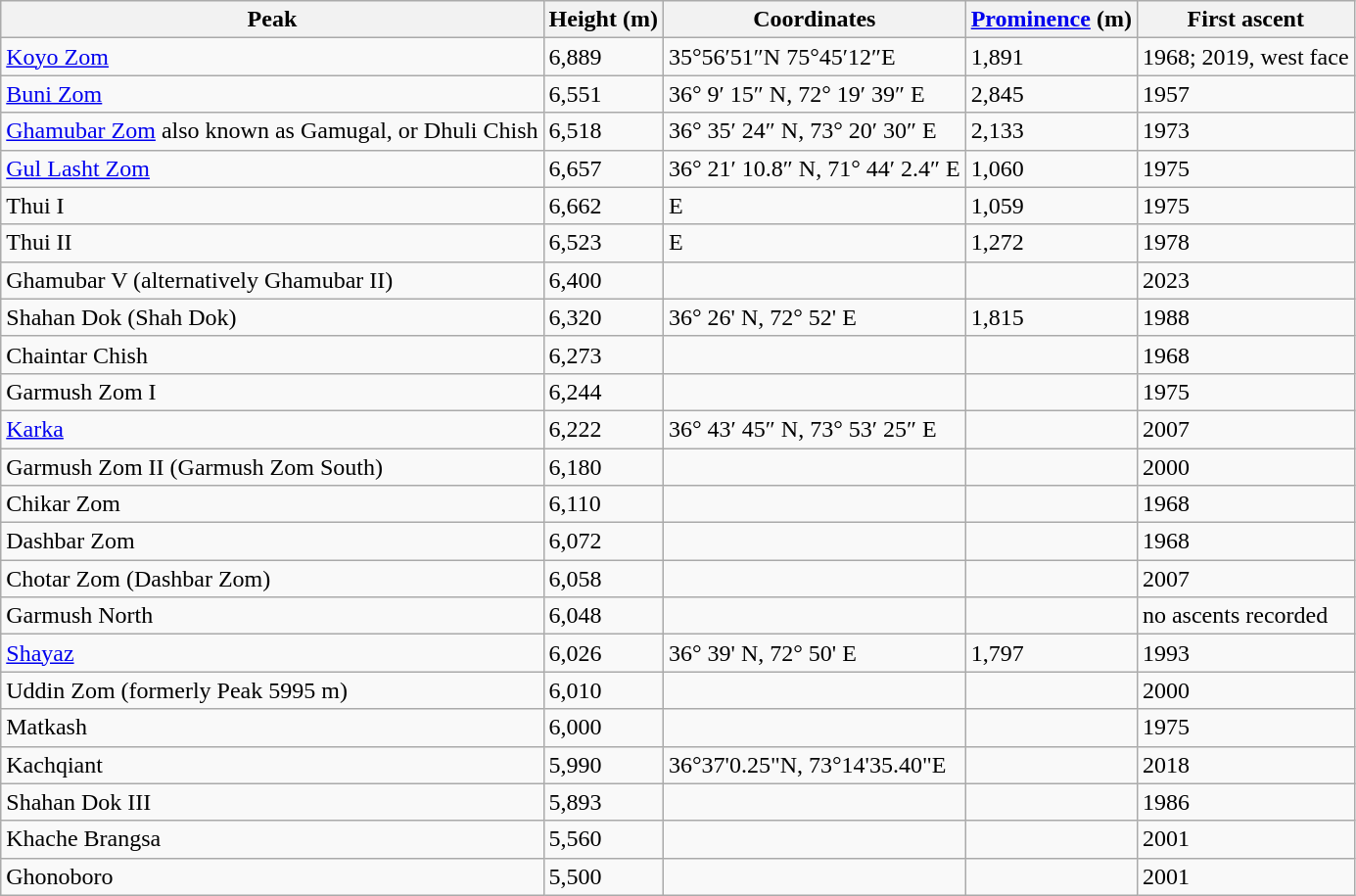<table class="wikitable">
<tr>
<th>Peak</th>
<th>Height (m)</th>
<th>Coordinates</th>
<th><a href='#'>Prominence</a> (m)</th>
<th>First ascent</th>
</tr>
<tr>
<td><a href='#'>Koyo Zom</a></td>
<td>6,889</td>
<td>35°56′51″N 75°45′12″E</td>
<td>1,891</td>
<td>1968; 2019, west face</td>
</tr>
<tr>
<td><a href='#'>Buni Zom</a></td>
<td>6,551</td>
<td>36° 9′ 15″ N, 72° 19′ 39″ E</td>
<td>2,845</td>
<td>1957</td>
</tr>
<tr>
<td><a href='#'>Ghamubar Zom</a> also known as Gamugal, or Dhuli Chish</td>
<td>6,518</td>
<td>36° 35′ 24″ N, 73° 20′ 30″ E</td>
<td>2,133</td>
<td>1973</td>
</tr>
<tr>
<td><a href='#'>Gul Lasht Zom</a></td>
<td>6,657</td>
<td>36° 21′ 10.8″ N, 71° 44′ 2.4″ E</td>
<td>1,060</td>
<td>1975</td>
</tr>
<tr>
<td>Thui I</td>
<td>6,662</td>
<td> E</td>
<td>1,059</td>
<td>1975</td>
</tr>
<tr>
<td>Thui II</td>
<td>6,523</td>
<td> E</td>
<td>1,272</td>
<td>1978</td>
</tr>
<tr>
<td>Ghamubar V (alternatively Ghamubar II)</td>
<td>6,400</td>
<td></td>
<td></td>
<td>2023</td>
</tr>
<tr>
<td>Shahan Dok (Shah Dok)</td>
<td>6,320</td>
<td>36° 26' N, 72° 52' E</td>
<td>1,815</td>
<td>1988</td>
</tr>
<tr>
<td>Chaintar Chish</td>
<td>6,273</td>
<td></td>
<td></td>
<td>1968</td>
</tr>
<tr>
<td>Garmush Zom I</td>
<td>6,244</td>
<td></td>
<td></td>
<td>1975</td>
</tr>
<tr>
<td><a href='#'>Karka</a></td>
<td>6,222</td>
<td>36° 43′ 45″ N, 73° 53′ 25″ E</td>
<td></td>
<td>2007</td>
</tr>
<tr>
<td>Garmush Zom II (Garmush Zom South)</td>
<td>6,180</td>
<td></td>
<td></td>
<td>2000</td>
</tr>
<tr>
<td>Chikar Zom</td>
<td>6,110</td>
<td></td>
<td></td>
<td>1968</td>
</tr>
<tr>
<td>Dashbar Zom</td>
<td>6,072</td>
<td></td>
<td></td>
<td>1968</td>
</tr>
<tr>
<td>Chotar Zom (Dashbar Zom)</td>
<td>6,058</td>
<td></td>
<td></td>
<td>2007</td>
</tr>
<tr>
<td>Garmush North</td>
<td>6,048</td>
<td></td>
<td></td>
<td>no ascents recorded</td>
</tr>
<tr>
<td><a href='#'>Shayaz</a></td>
<td>6,026</td>
<td>36° 39' N, 72° 50' E</td>
<td>1,797</td>
<td>1993</td>
</tr>
<tr>
<td>Uddin Zom (formerly Peak 5995 m)</td>
<td>6,010</td>
<td></td>
<td></td>
<td>2000</td>
</tr>
<tr>
<td>Matkash</td>
<td>6,000</td>
<td></td>
<td></td>
<td>1975</td>
</tr>
<tr>
<td>Kachqiant</td>
<td>5,990</td>
<td>36°37'0.25"N, 73°14'35.40"E</td>
<td></td>
<td>2018</td>
</tr>
<tr>
<td>Shahan Dok III</td>
<td>5,893</td>
<td></td>
<td></td>
<td>1986</td>
</tr>
<tr>
<td>Khache Brangsa</td>
<td>5,560</td>
<td></td>
<td></td>
<td>2001</td>
</tr>
<tr>
<td>Ghonoboro</td>
<td>5,500</td>
<td></td>
<td></td>
<td>2001</td>
</tr>
</table>
